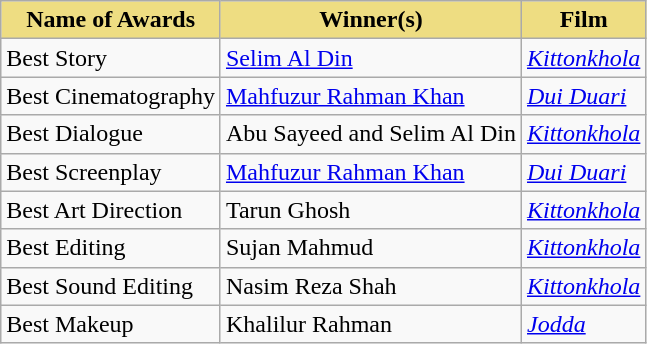<table class="wikitable">
<tr>
<th style="background:#EEDD82;">Name of Awards</th>
<th style="background:#EEDD82;">Winner(s)</th>
<th style="background:#EEDD82;">Film</th>
</tr>
<tr>
<td>Best Story</td>
<td><a href='#'>Selim Al Din</a></td>
<td><em><a href='#'>Kittonkhola</a></em></td>
</tr>
<tr>
<td>Best Cinematography</td>
<td><a href='#'>Mahfuzur Rahman Khan</a></td>
<td><em><a href='#'>Dui Duari</a></em></td>
</tr>
<tr>
<td>Best Dialogue</td>
<td>Abu Sayeed and Selim Al Din</td>
<td><em><a href='#'>Kittonkhola</a></em></td>
</tr>
<tr>
<td>Best Screenplay</td>
<td><a href='#'>Mahfuzur Rahman Khan</a></td>
<td><em><a href='#'>Dui Duari</a></em></td>
</tr>
<tr>
<td>Best Art Direction</td>
<td>Tarun Ghosh</td>
<td><em><a href='#'>Kittonkhola</a></em></td>
</tr>
<tr>
<td>Best Editing</td>
<td>Sujan Mahmud</td>
<td><em><a href='#'>Kittonkhola</a></em></td>
</tr>
<tr>
<td>Best Sound Editing</td>
<td>Nasim Reza Shah</td>
<td><em><a href='#'>Kittonkhola</a></em></td>
</tr>
<tr>
<td>Best Makeup</td>
<td>Khalilur Rahman</td>
<td><em><a href='#'>Jodda</a></em></td>
</tr>
</table>
